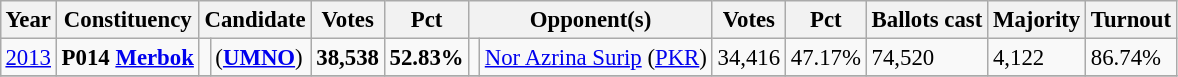<table class="wikitable" style="margin:0.5em ; font-size:95%">
<tr>
<th>Year</th>
<th>Constituency</th>
<th colspan=2>Candidate</th>
<th>Votes</th>
<th>Pct</th>
<th colspan=2>Opponent(s)</th>
<th>Votes</th>
<th>Pct</th>
<th>Ballots cast</th>
<th>Majority</th>
<th>Turnout</th>
</tr>
<tr>
<td><a href='#'>2013</a></td>
<td><strong>P014 <a href='#'>Merbok</a></strong></td>
<td></td>
<td> (<a href='#'><strong>UMNO</strong></a>)</td>
<td align="right"><strong>38,538</strong></td>
<td><strong>52.83%</strong></td>
<td></td>
<td><a href='#'>Nor Azrina Surip</a> (<a href='#'>PKR</a>)</td>
<td align="right">34,416</td>
<td>47.17%</td>
<td>74,520</td>
<td>4,122</td>
<td>86.74%</td>
</tr>
<tr>
</tr>
</table>
